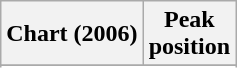<table class="wikitable plainrowheaders sortable" style="text-align:center;">
<tr>
<th scope="col">Chart (2006)</th>
<th scope="col">Peak<br>position</th>
</tr>
<tr>
</tr>
<tr>
</tr>
<tr>
</tr>
</table>
